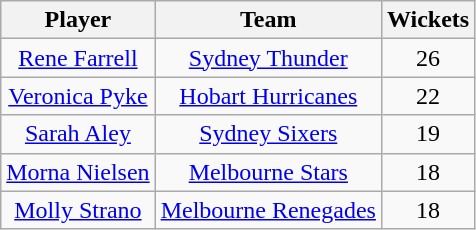<table class="wikitable " style="text-align: center;">
<tr>
<th>Player</th>
<th>Team</th>
<th>Wickets</th>
</tr>
<tr>
<td><a href='#'>Rene Farrell</a></td>
<td><a href='#'>Sydney Thunder</a></td>
<td>26</td>
</tr>
<tr>
<td><a href='#'>Veronica Pyke</a></td>
<td><a href='#'>Hobart Hurricanes</a></td>
<td>22</td>
</tr>
<tr>
<td><a href='#'>Sarah Aley</a></td>
<td><a href='#'>Sydney Sixers</a></td>
<td>19</td>
</tr>
<tr>
<td><a href='#'>Morna Nielsen</a></td>
<td><a href='#'>Melbourne Stars</a></td>
<td>18</td>
</tr>
<tr>
<td><a href='#'>Molly Strano</a></td>
<td><a href='#'>Melbourne Renegades</a></td>
<td>18</td>
</tr>
</table>
